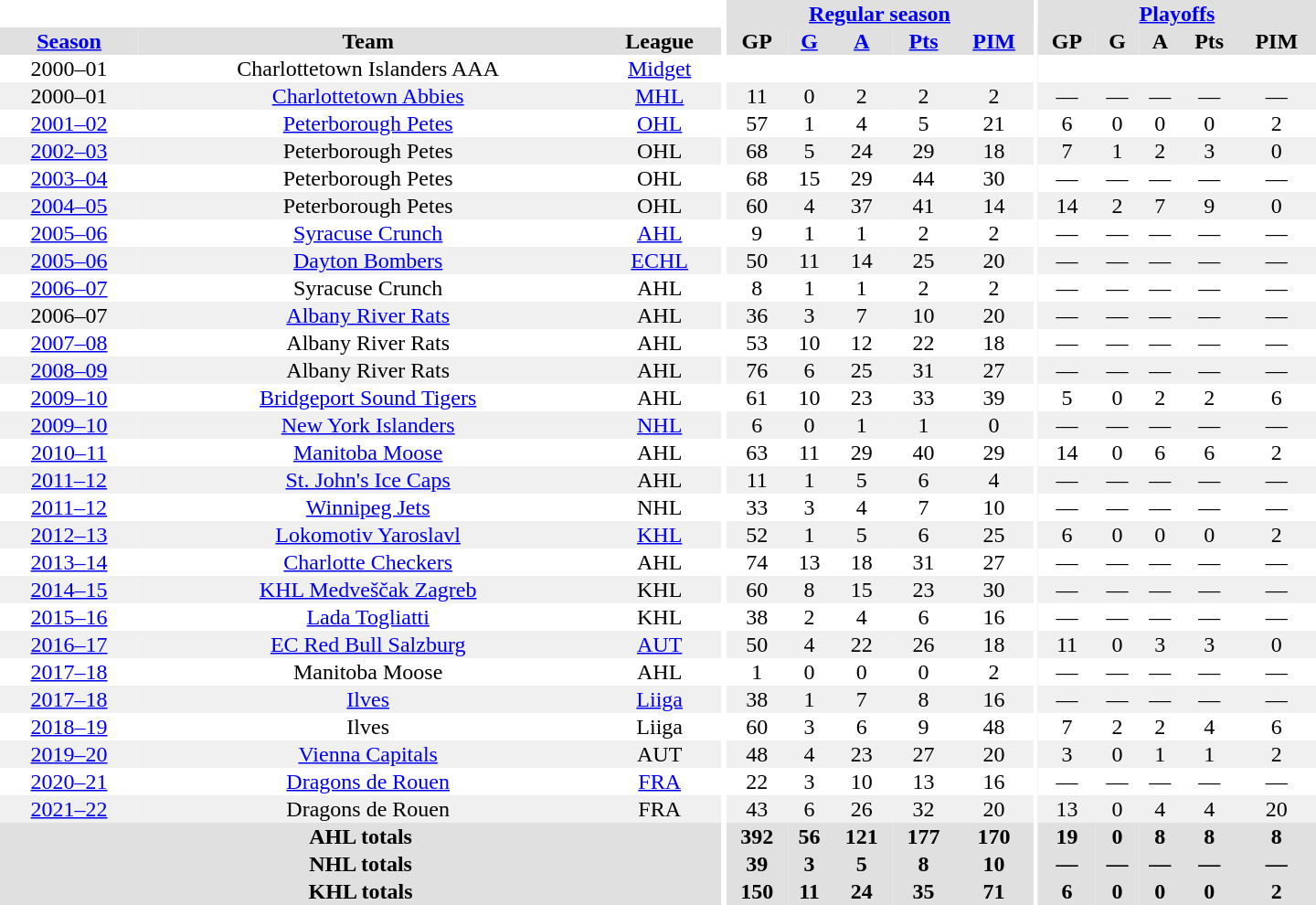<table border="0" cellpadding="1" cellspacing="0" style="text-align:center; width:60em">
<tr bgcolor="#e0e0e0">
<th colspan="3" bgcolor="#ffffff"></th>
<th rowspan="99" bgcolor="#ffffff"></th>
<th colspan="5"><a href='#'>Regular season</a></th>
<th rowspan="99" bgcolor="#ffffff"></th>
<th colspan="5"><a href='#'>Playoffs</a></th>
</tr>
<tr bgcolor="#e0e0e0">
<th><a href='#'>Season</a></th>
<th>Team</th>
<th>League</th>
<th>GP</th>
<th><a href='#'>G</a></th>
<th><a href='#'>A</a></th>
<th><a href='#'>Pts</a></th>
<th><a href='#'>PIM</a></th>
<th>GP</th>
<th>G</th>
<th>A</th>
<th>Pts</th>
<th>PIM</th>
</tr>
<tr>
<td>2000–01</td>
<td>Charlottetown Islanders AAA</td>
<td><a href='#'>Midget</a></td>
<td></td>
<td></td>
<td></td>
<td></td>
<td></td>
<td></td>
<td></td>
<td></td>
<td></td>
<td></td>
</tr>
<tr bgcolor="#f0f0f0">
<td>2000–01</td>
<td><a href='#'>Charlottetown Abbies</a></td>
<td><a href='#'>MHL</a></td>
<td>11</td>
<td>0</td>
<td>2</td>
<td>2</td>
<td>2</td>
<td>—</td>
<td>—</td>
<td>—</td>
<td>—</td>
<td>—</td>
</tr>
<tr>
<td><a href='#'>2001–02</a></td>
<td><a href='#'>Peterborough Petes</a></td>
<td><a href='#'>OHL</a></td>
<td>57</td>
<td>1</td>
<td>4</td>
<td>5</td>
<td>21</td>
<td>6</td>
<td>0</td>
<td>0</td>
<td>0</td>
<td>2</td>
</tr>
<tr bgcolor="#f0f0f0">
<td><a href='#'>2002–03</a></td>
<td>Peterborough Petes</td>
<td>OHL</td>
<td>68</td>
<td>5</td>
<td>24</td>
<td>29</td>
<td>18</td>
<td>7</td>
<td>1</td>
<td>2</td>
<td>3</td>
<td>0</td>
</tr>
<tr>
<td><a href='#'>2003–04</a></td>
<td>Peterborough Petes</td>
<td>OHL</td>
<td>68</td>
<td>15</td>
<td>29</td>
<td>44</td>
<td>30</td>
<td>—</td>
<td>—</td>
<td>—</td>
<td>—</td>
<td>—</td>
</tr>
<tr bgcolor="#f0f0f0">
<td><a href='#'>2004–05</a></td>
<td>Peterborough Petes</td>
<td>OHL</td>
<td>60</td>
<td>4</td>
<td>37</td>
<td>41</td>
<td>14</td>
<td>14</td>
<td>2</td>
<td>7</td>
<td>9</td>
<td>0</td>
</tr>
<tr>
<td><a href='#'>2005–06</a></td>
<td><a href='#'>Syracuse Crunch</a></td>
<td><a href='#'>AHL</a></td>
<td>9</td>
<td>1</td>
<td>1</td>
<td>2</td>
<td>2</td>
<td>—</td>
<td>—</td>
<td>—</td>
<td>—</td>
<td>—</td>
</tr>
<tr bgcolor="#f0f0f0">
<td><a href='#'>2005–06</a></td>
<td><a href='#'>Dayton Bombers</a></td>
<td><a href='#'>ECHL</a></td>
<td>50</td>
<td>11</td>
<td>14</td>
<td>25</td>
<td>20</td>
<td>—</td>
<td>—</td>
<td>—</td>
<td>—</td>
<td>—</td>
</tr>
<tr>
<td><a href='#'>2006–07</a></td>
<td>Syracuse Crunch</td>
<td>AHL</td>
<td>8</td>
<td>1</td>
<td>1</td>
<td>2</td>
<td>2</td>
<td>—</td>
<td>—</td>
<td>—</td>
<td>—</td>
<td>—</td>
</tr>
<tr bgcolor="#f0f0f0">
<td>2006–07</td>
<td><a href='#'>Albany River Rats</a></td>
<td>AHL</td>
<td>36</td>
<td>3</td>
<td>7</td>
<td>10</td>
<td>20</td>
<td>—</td>
<td>—</td>
<td>—</td>
<td>—</td>
<td>—</td>
</tr>
<tr>
<td><a href='#'>2007–08</a></td>
<td>Albany River Rats</td>
<td>AHL</td>
<td>53</td>
<td>10</td>
<td>12</td>
<td>22</td>
<td>18</td>
<td>—</td>
<td>—</td>
<td>—</td>
<td>—</td>
<td>—</td>
</tr>
<tr bgcolor="#f0f0f0">
<td><a href='#'>2008–09</a></td>
<td>Albany River Rats</td>
<td>AHL</td>
<td>76</td>
<td>6</td>
<td>25</td>
<td>31</td>
<td>27</td>
<td>—</td>
<td>—</td>
<td>—</td>
<td>—</td>
<td>—</td>
</tr>
<tr>
<td><a href='#'>2009–10</a></td>
<td><a href='#'>Bridgeport Sound Tigers</a></td>
<td>AHL</td>
<td>61</td>
<td>10</td>
<td>23</td>
<td>33</td>
<td>39</td>
<td>5</td>
<td>0</td>
<td>2</td>
<td>2</td>
<td>6</td>
</tr>
<tr bgcolor="#f0f0f0">
<td><a href='#'>2009–10</a></td>
<td><a href='#'>New York Islanders</a></td>
<td><a href='#'>NHL</a></td>
<td>6</td>
<td>0</td>
<td>1</td>
<td>1</td>
<td>0</td>
<td>—</td>
<td>—</td>
<td>—</td>
<td>—</td>
<td>—</td>
</tr>
<tr>
<td><a href='#'>2010–11</a></td>
<td><a href='#'>Manitoba Moose</a></td>
<td>AHL</td>
<td>63</td>
<td>11</td>
<td>29</td>
<td>40</td>
<td>29</td>
<td>14</td>
<td>0</td>
<td>6</td>
<td>6</td>
<td>2</td>
</tr>
<tr bgcolor="#f0f0f0">
<td><a href='#'>2011–12</a></td>
<td><a href='#'>St. John's Ice Caps</a></td>
<td>AHL</td>
<td>11</td>
<td>1</td>
<td>5</td>
<td>6</td>
<td>4</td>
<td>—</td>
<td>—</td>
<td>—</td>
<td>—</td>
<td>—</td>
</tr>
<tr>
<td><a href='#'>2011–12</a></td>
<td><a href='#'>Winnipeg Jets</a></td>
<td>NHL</td>
<td>33</td>
<td>3</td>
<td>4</td>
<td>7</td>
<td>10</td>
<td>—</td>
<td>—</td>
<td>—</td>
<td>—</td>
<td>—</td>
</tr>
<tr bgcolor="#f0f0f0">
<td><a href='#'>2012–13</a></td>
<td><a href='#'>Lokomotiv Yaroslavl</a></td>
<td><a href='#'>KHL</a></td>
<td>52</td>
<td>1</td>
<td>5</td>
<td>6</td>
<td>25</td>
<td>6</td>
<td>0</td>
<td>0</td>
<td>0</td>
<td>2</td>
</tr>
<tr>
<td><a href='#'>2013–14</a></td>
<td><a href='#'>Charlotte Checkers</a></td>
<td>AHL</td>
<td>74</td>
<td>13</td>
<td>18</td>
<td>31</td>
<td>27</td>
<td>—</td>
<td>—</td>
<td>—</td>
<td>—</td>
<td>—</td>
</tr>
<tr bgcolor="#f0f0f0">
<td><a href='#'>2014–15</a></td>
<td><a href='#'>KHL Medveščak Zagreb</a></td>
<td>KHL</td>
<td>60</td>
<td>8</td>
<td>15</td>
<td>23</td>
<td>30</td>
<td>—</td>
<td>—</td>
<td>—</td>
<td>—</td>
<td>—</td>
</tr>
<tr>
<td><a href='#'>2015–16</a></td>
<td><a href='#'>Lada Togliatti</a></td>
<td>KHL</td>
<td>38</td>
<td>2</td>
<td>4</td>
<td>6</td>
<td>16</td>
<td>—</td>
<td>—</td>
<td>—</td>
<td>—</td>
<td>—</td>
</tr>
<tr bgcolor="#f0f0f0">
<td><a href='#'>2016–17</a></td>
<td><a href='#'>EC Red Bull Salzburg</a></td>
<td><a href='#'>AUT</a></td>
<td>50</td>
<td>4</td>
<td>22</td>
<td>26</td>
<td>18</td>
<td>11</td>
<td>0</td>
<td>3</td>
<td>3</td>
<td>0</td>
</tr>
<tr>
<td><a href='#'>2017–18</a></td>
<td>Manitoba Moose</td>
<td>AHL</td>
<td>1</td>
<td>0</td>
<td>0</td>
<td>0</td>
<td>2</td>
<td>—</td>
<td>—</td>
<td>—</td>
<td>—</td>
<td>—</td>
</tr>
<tr bgcolor="#f0f0f0">
<td><a href='#'>2017–18</a></td>
<td><a href='#'>Ilves</a></td>
<td><a href='#'>Liiga</a></td>
<td>38</td>
<td>1</td>
<td>7</td>
<td>8</td>
<td>16</td>
<td>—</td>
<td>—</td>
<td>—</td>
<td>—</td>
<td>—</td>
</tr>
<tr>
<td><a href='#'>2018–19</a></td>
<td>Ilves</td>
<td>Liiga</td>
<td>60</td>
<td>3</td>
<td>6</td>
<td>9</td>
<td>48</td>
<td>7</td>
<td>2</td>
<td>2</td>
<td>4</td>
<td>6</td>
</tr>
<tr bgcolor="#f0f0f0">
<td><a href='#'>2019–20</a></td>
<td><a href='#'>Vienna Capitals</a></td>
<td>AUT</td>
<td>48</td>
<td>4</td>
<td>23</td>
<td>27</td>
<td>20</td>
<td>3</td>
<td>0</td>
<td>1</td>
<td>1</td>
<td>2</td>
</tr>
<tr>
<td><a href='#'>2020–21</a></td>
<td><a href='#'>Dragons de Rouen</a></td>
<td><a href='#'>FRA</a></td>
<td>22</td>
<td>3</td>
<td>10</td>
<td>13</td>
<td>16</td>
<td>—</td>
<td>—</td>
<td>—</td>
<td>—</td>
<td>—</td>
</tr>
<tr bgcolor="#f0f0f0">
<td><a href='#'>2021–22</a></td>
<td>Dragons de Rouen</td>
<td>FRA</td>
<td>43</td>
<td>6</td>
<td>26</td>
<td>32</td>
<td>20</td>
<td>13</td>
<td>0</td>
<td>4</td>
<td>4</td>
<td>20</td>
</tr>
<tr bgcolor="#e0e0e0">
<th colspan="3">AHL totals</th>
<th>392</th>
<th>56</th>
<th>121</th>
<th>177</th>
<th>170</th>
<th>19</th>
<th>0</th>
<th>8</th>
<th>8</th>
<th>8</th>
</tr>
<tr bgcolor="#e0e0e0">
<th colspan="3">NHL totals</th>
<th>39</th>
<th>3</th>
<th>5</th>
<th>8</th>
<th>10</th>
<th>—</th>
<th>—</th>
<th>—</th>
<th>—</th>
<th>—</th>
</tr>
<tr bgcolor="#e0e0e0">
<th colspan="3">KHL totals</th>
<th>150</th>
<th>11</th>
<th>24</th>
<th>35</th>
<th>71</th>
<th>6</th>
<th>0</th>
<th>0</th>
<th>0</th>
<th>2</th>
</tr>
</table>
